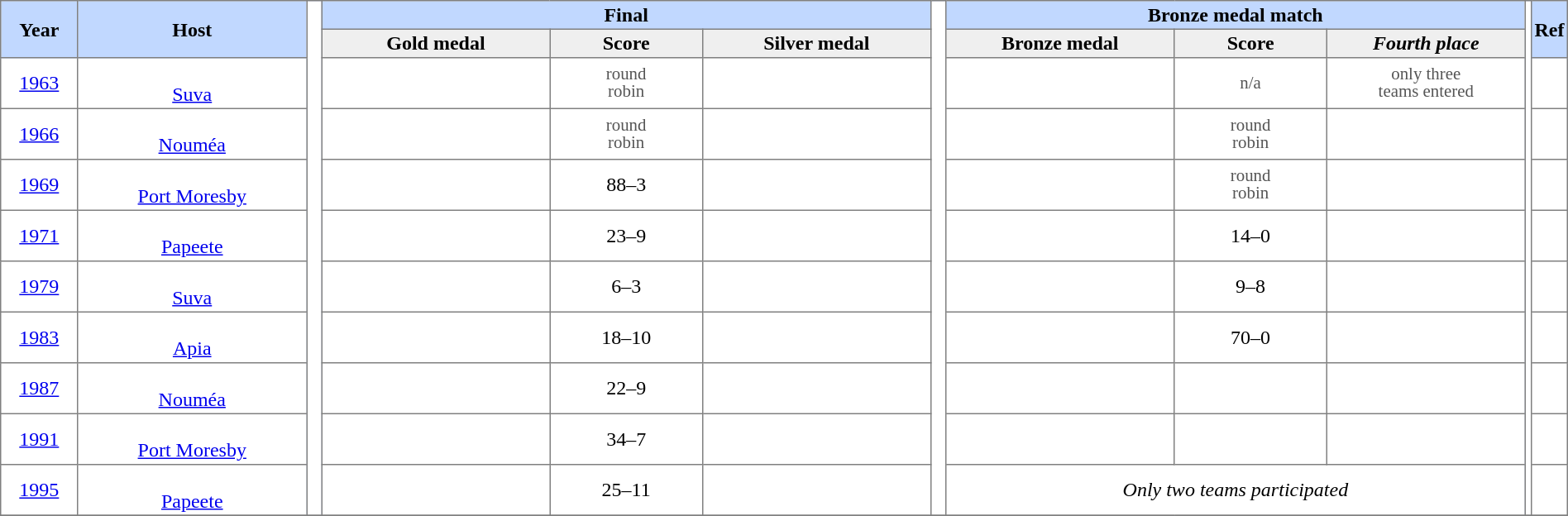<table border=1 style="border-collapse:collapse; font-size:100%; width:100%; text-align:center" cellpadding=2 cellspacing=0>
<tr bgcolor=#C1D8FF>
<th rowspan=2 width=5%>Year</th>
<th rowspan=2 width=15%>Host</th>
<th width=1% rowspan=11 bgcolor=ffffff></th>
<th colspan=3>Final</th>
<th width=1% rowspan=11 bgcolor=ffffff></th>
<th colspan=3>Bronze medal match</th>
<th width=1% rowspan=11 bgcolor=ffffff></th>
<th rowspan=2 width=5%>Ref</th>
</tr>
<tr bgcolor=#EFEFEF>
<th width=15%>Gold medal</th>
<th width=10%>Score</th>
<th width=15%>Silver medal</th>
<th width=15%>Bronze medal</th>
<th width=10%>Score</th>
<th width=15%><em>Fourth place</em></th>
</tr>
<tr>
<td><a href='#'>1963</a></td>
<td><br><a href='#'>Suva</a></td>
<td><strong></strong></td>
<td align=center style="padding:1px; line-height:102%; font-size:87%; color:#555;">round<br>robin</td>
<td></td>
<td></td>
<td align=center style="padding:1px; line-height:102%; font-size:87%; color:#555;">n/a</td>
<td align=center style="padding:1px; line-height:102%; font-size:87%; color:#555;">only three<br>teams entered</td>
<td align=center></td>
</tr>
<tr>
<td><a href='#'>1966</a></td>
<td><br><a href='#'>Nouméa</a></td>
<td><strong></strong></td>
<td align=center style="padding:1px; line-height:102%; font-size:87%; color:#555;">round<br>robin</td>
<td></td>
<td></td>
<td align=center style="padding:1px; line-height:102%; font-size:87%; color:#555;">round<br>robin</td>
<td></td>
<td align=center></td>
</tr>
<tr>
<td><a href='#'>1969</a></td>
<td><br><a href='#'>Port Moresby</a></td>
<td><strong></strong></td>
<td>88–3</td>
<td></td>
<td></td>
<td align=center style="padding:1px; line-height:102%; font-size:87%; color:#555;">round<br>robin</td>
<td></td>
<td align=center></td>
</tr>
<tr>
<td><a href='#'>1971</a></td>
<td><br><a href='#'>Papeete</a></td>
<td><strong></strong></td>
<td>23–9</td>
<td><br> </td>
<td></td>
<td>14–0</td>
<td></td>
<td align=center><br></td>
</tr>
<tr>
<td><a href='#'>1979</a></td>
<td><br><a href='#'>Suva</a></td>
<td><strong></strong></td>
<td>6–3</td>
<td></td>
<td></td>
<td>9–8</td>
<td></td>
<td align=center></td>
</tr>
<tr>
<td><a href='#'>1983</a></td>
<td><br><a href='#'>Apia</a></td>
<td><strong></strong></td>
<td>18–10</td>
<td></td>
<td></td>
<td>70–0</td>
<td></td>
<td align=center></td>
</tr>
<tr>
<td><a href='#'>1987</a></td>
<td><br><a href='#'>Nouméa</a></td>
<td><strong></strong></td>
<td>22–9</td>
<td></td>
<td></td>
<td></td>
<td></td>
<td align=center><br></td>
</tr>
<tr>
<td><a href='#'>1991</a></td>
<td><br><a href='#'>Port Moresby</a></td>
<td><strong></strong></td>
<td>34–7</td>
<td></td>
<td></td>
<td></td>
<td></td>
<td align=center></td>
</tr>
<tr>
<td><a href='#'>1995</a></td>
<td><br><a href='#'>Papeete</a></td>
<td><strong></strong></td>
<td>25–11</td>
<td></td>
<td colspan=3><em>Only two teams participated</em></td>
<td align=center><br></td>
</tr>
<tr>
</tr>
</table>
